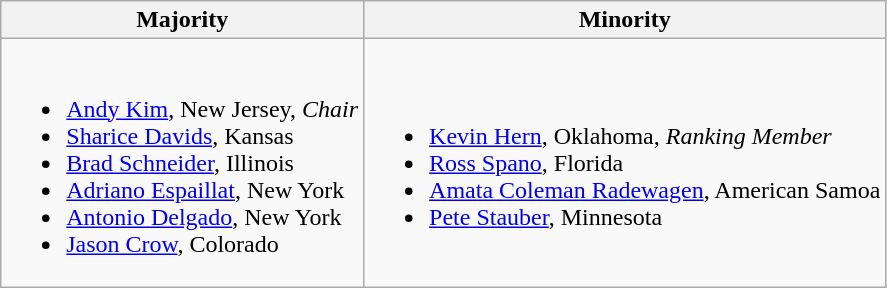<table class=wikitable>
<tr>
<th>Majority</th>
<th>Minority</th>
</tr>
<tr>
<td><br><ul><li><a href='#'>Andy Kim</a>, New Jersey, <em>Chair</em></li><li><a href='#'>Sharice Davids</a>, Kansas</li><li><a href='#'>Brad Schneider</a>, Illinois</li><li><a href='#'>Adriano Espaillat</a>, New York</li><li><a href='#'>Antonio Delgado</a>, New York</li><li><a href='#'>Jason Crow</a>, Colorado</li></ul></td>
<td><br><ul><li><a href='#'>Kevin Hern</a>, Oklahoma, <em>Ranking Member</em></li><li><a href='#'>Ross Spano</a>, Florida</li><li><a href='#'>Amata Coleman Radewagen</a>, American Samoa</li><li><a href='#'>Pete Stauber</a>, Minnesota</li></ul></td>
</tr>
</table>
